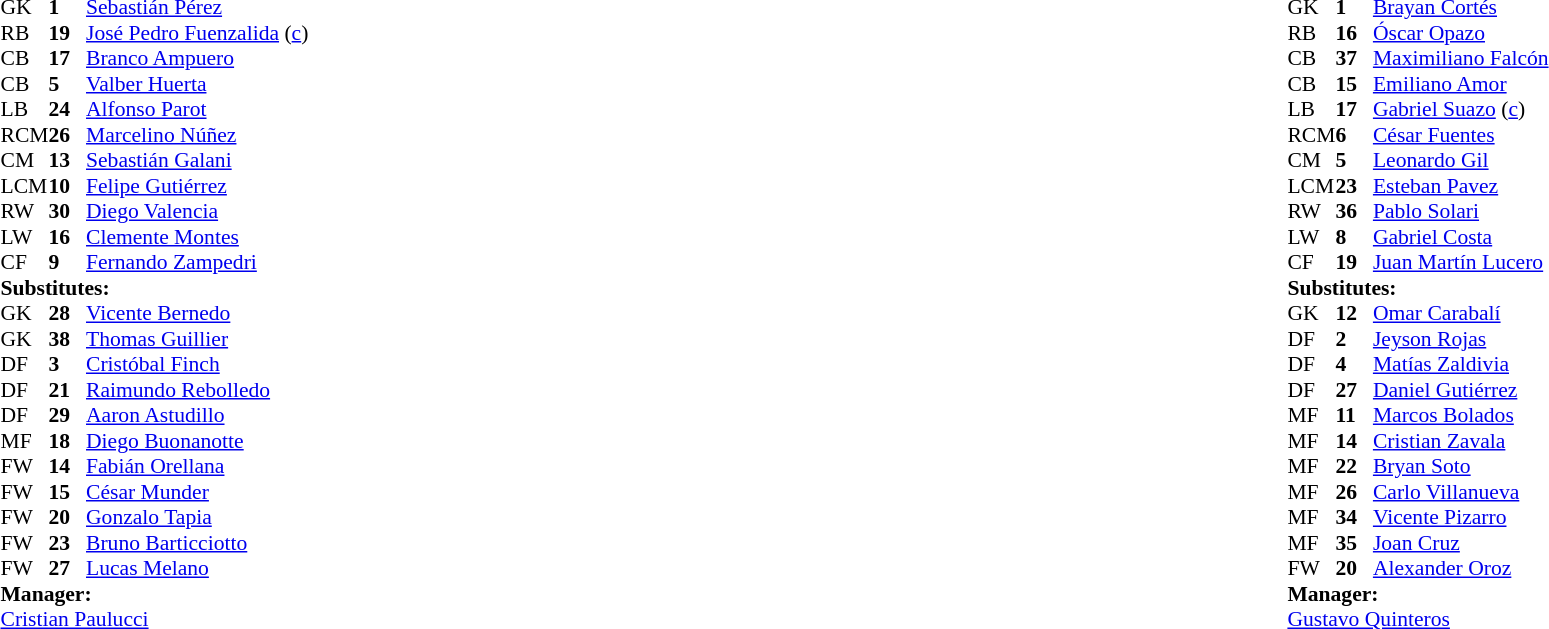<table style="width:100%">
<tr>
<td style="vertical-align:top; width:40%"><br><table style="font-size: 90%" cellspacing="0" cellpadding="0">
<tr>
<th width=25></th>
<th width=25></th>
</tr>
<tr>
<td>GK</td>
<td><strong>1</strong></td>
<td> <a href='#'>Sebastián Pérez</a></td>
</tr>
<tr>
<td>RB</td>
<td><strong>19</strong></td>
<td> <a href='#'>José Pedro Fuenzalida</a> (<a href='#'>c</a>)</td>
</tr>
<tr>
<td>CB</td>
<td><strong>17</strong></td>
<td> <a href='#'>Branco Ampuero</a></td>
<td></td>
</tr>
<tr>
<td>CB</td>
<td><strong>5</strong></td>
<td> <a href='#'>Valber Huerta</a></td>
</tr>
<tr>
<td>LB</td>
<td><strong>24</strong></td>
<td> <a href='#'>Alfonso Parot</a></td>
<td></td>
</tr>
<tr>
<td>RCM</td>
<td><strong>26</strong></td>
<td> <a href='#'>Marcelino Núñez</a></td>
</tr>
<tr>
<td>CM</td>
<td><strong>13</strong></td>
<td> <a href='#'>Sebastián Galani</a></td>
<td></td>
</tr>
<tr>
<td>LCM</td>
<td><strong>10</strong></td>
<td> <a href='#'>Felipe Gutiérrez</a></td>
<td></td>
<td></td>
</tr>
<tr>
<td>RW</td>
<td><strong>30</strong></td>
<td> <a href='#'>Diego Valencia</a></td>
</tr>
<tr>
<td>LW</td>
<td><strong>16</strong></td>
<td> <a href='#'>Clemente Montes</a></td>
<td></td>
<td></td>
</tr>
<tr>
<td>CF</td>
<td><strong>9</strong></td>
<td> <a href='#'>Fernando Zampedri</a></td>
<td></td>
</tr>
<tr>
<td colspan=3><strong>Substitutes:</strong></td>
</tr>
<tr>
<td>GK</td>
<td><strong>28</strong></td>
<td> <a href='#'>Vicente Bernedo</a></td>
</tr>
<tr>
<td>GK</td>
<td><strong>38</strong></td>
<td> <a href='#'>Thomas Guillier</a></td>
</tr>
<tr>
<td>DF</td>
<td><strong>3</strong></td>
<td> <a href='#'>Cristóbal Finch</a></td>
</tr>
<tr>
<td>DF</td>
<td><strong>21</strong></td>
<td> <a href='#'>Raimundo Rebolledo</a></td>
</tr>
<tr>
<td>DF</td>
<td><strong>29</strong></td>
<td> <a href='#'>Aaron Astudillo</a></td>
</tr>
<tr>
<td>MF</td>
<td><strong>18</strong></td>
<td> <a href='#'>Diego Buonanotte</a></td>
<td></td>
</tr>
<tr>
<td>FW</td>
<td><strong>14</strong></td>
<td> <a href='#'>Fabián Orellana</a></td>
<td></td>
</tr>
<tr>
<td>FW</td>
<td><strong>15</strong></td>
<td> <a href='#'>César Munder</a></td>
</tr>
<tr>
<td>FW</td>
<td><strong>20</strong></td>
<td> <a href='#'>Gonzalo Tapia</a></td>
<td></td>
</tr>
<tr>
<td>FW</td>
<td><strong>23</strong></td>
<td> <a href='#'>Bruno Barticciotto</a></td>
</tr>
<tr>
<td>FW</td>
<td><strong>27</strong></td>
<td> <a href='#'>Lucas Melano</a></td>
</tr>
<tr>
<td colspan=3><strong>Manager:</strong></td>
</tr>
<tr>
<td colspan=3> <a href='#'>Cristian Paulucci</a></td>
</tr>
</table>
</td>
<td valign="top"></td>
<td style="vertical-align:top; width:50%"><br><table cellspacing="0" cellpadding="0" style="font-size:90%; margin:auto">
<tr>
<th width=25></th>
<th width=25></th>
</tr>
<tr>
<td>GK</td>
<td><strong>1</strong></td>
<td> <a href='#'>Brayan Cortés</a></td>
</tr>
<tr>
<td>RB</td>
<td><strong>16</strong></td>
<td> <a href='#'>Óscar Opazo</a></td>
<td></td>
</tr>
<tr>
<td>CB</td>
<td><strong>37</strong></td>
<td> <a href='#'>Maximiliano Falcón</a></td>
<td></td>
</tr>
<tr>
<td>CB</td>
<td><strong>15</strong></td>
<td> <a href='#'>Emiliano Amor</a></td>
<td></td>
</tr>
<tr>
<td>LB</td>
<td><strong>17</strong></td>
<td> <a href='#'>Gabriel Suazo</a> (<a href='#'>c</a>)</td>
</tr>
<tr>
<td>RCM</td>
<td><strong>6</strong></td>
<td> <a href='#'>César Fuentes</a></td>
</tr>
<tr>
<td>CM</td>
<td><strong>5</strong></td>
<td> <a href='#'>Leonardo Gil</a></td>
<td></td>
</tr>
<tr>
<td>LCM</td>
<td><strong>23</strong></td>
<td> <a href='#'>Esteban Pavez</a></td>
</tr>
<tr>
<td>RW</td>
<td><strong>36</strong></td>
<td> <a href='#'>Pablo Solari</a></td>
<td></td>
<td></td>
</tr>
<tr>
<td>LW</td>
<td><strong>8</strong></td>
<td> <a href='#'>Gabriel Costa</a></td>
<td></td>
</tr>
<tr>
<td>CF</td>
<td><strong>19</strong></td>
<td> <a href='#'>Juan Martín Lucero</a></td>
</tr>
<tr>
<td colspan=3><strong>Substitutes:</strong></td>
</tr>
<tr>
<td>GK</td>
<td><strong>12</strong></td>
<td> <a href='#'>Omar Carabalí</a></td>
</tr>
<tr>
<td>DF</td>
<td><strong>2</strong></td>
<td> <a href='#'>Jeyson Rojas</a></td>
</tr>
<tr>
<td>DF</td>
<td><strong>4</strong></td>
<td> <a href='#'>Matías Zaldivia</a></td>
<td></td>
</tr>
<tr>
<td>DF</td>
<td><strong>27</strong></td>
<td> <a href='#'>Daniel Gutiérrez</a></td>
</tr>
<tr>
<td>MF</td>
<td><strong>11</strong></td>
<td> <a href='#'>Marcos Bolados</a></td>
<td></td>
</tr>
<tr>
<td>MF</td>
<td><strong>14</strong></td>
<td> <a href='#'>Cristian Zavala</a></td>
</tr>
<tr>
<td>MF</td>
<td><strong>22</strong></td>
<td> <a href='#'>Bryan Soto</a></td>
</tr>
<tr>
<td>MF</td>
<td><strong>26</strong></td>
<td> <a href='#'>Carlo Villanueva</a></td>
<td></td>
</tr>
<tr>
<td>MF</td>
<td><strong>34</strong></td>
<td> <a href='#'>Vicente Pizarro</a></td>
</tr>
<tr>
<td>MF</td>
<td><strong>35</strong></td>
<td> <a href='#'>Joan Cruz</a></td>
</tr>
<tr>
<td>FW</td>
<td><strong>20</strong></td>
<td> <a href='#'>Alexander Oroz</a></td>
</tr>
<tr>
<td colspan=3><strong>Manager:</strong></td>
</tr>
<tr>
<td colspan=3> <a href='#'>Gustavo Quinteros</a></td>
</tr>
</table>
</td>
</tr>
</table>
